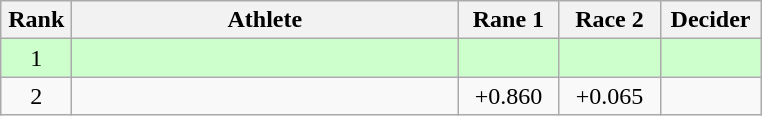<table class=wikitable style="text-align:center">
<tr>
<th width=40>Rank</th>
<th width=250>Athlete</th>
<th width=60>Rane 1</th>
<th width=60>Race 2</th>
<th width=60>Decider</th>
</tr>
<tr bgcolor="ccffcc">
<td>1</td>
<td align=left></td>
<td></td>
<td></td>
<td></td>
</tr>
<tr>
<td>2</td>
<td align=left></td>
<td>+0.860</td>
<td>+0.065</td>
<td></td>
</tr>
</table>
